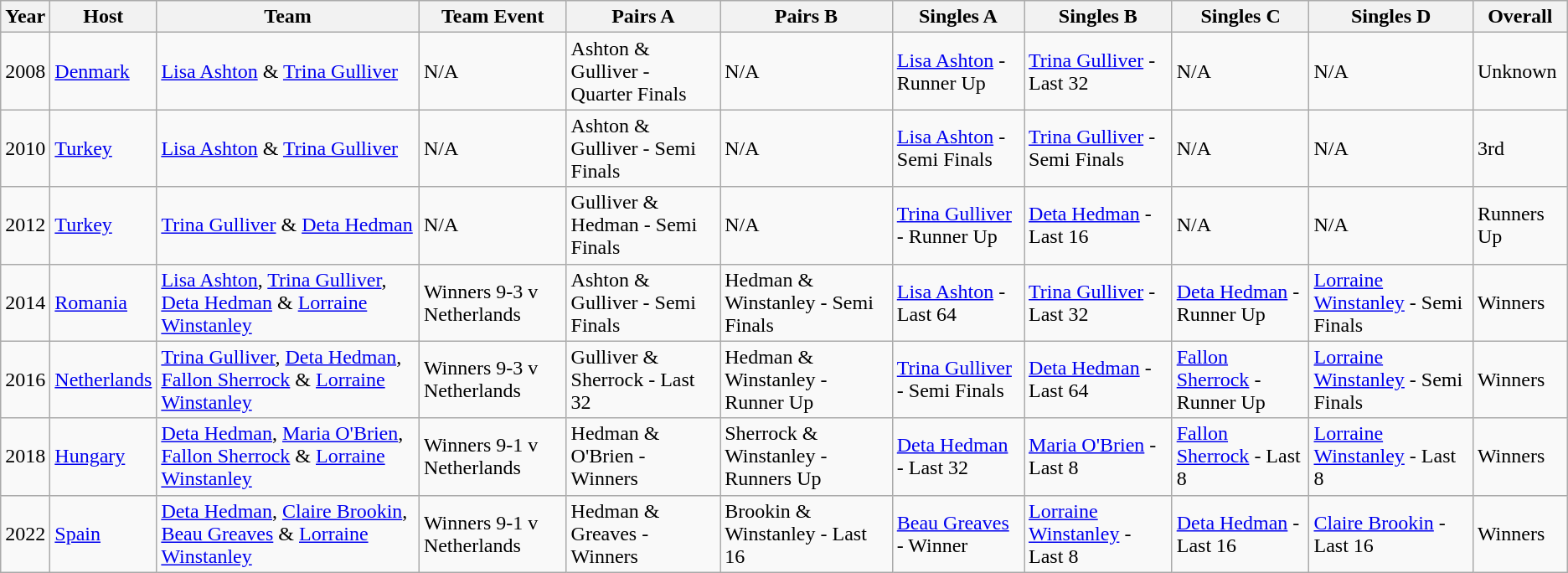<table class="wikitable">
<tr>
<th>Year</th>
<th>Host</th>
<th>Team</th>
<th>Team Event</th>
<th>Pairs A</th>
<th>Pairs B</th>
<th>Singles A</th>
<th>Singles B</th>
<th>Singles C</th>
<th>Singles D</th>
<th>Overall</th>
</tr>
<tr>
<td>2008</td>
<td><a href='#'>Denmark</a></td>
<td><a href='#'>Lisa Ashton</a> & <a href='#'>Trina Gulliver</a></td>
<td>N/A</td>
<td>Ashton & Gulliver - Quarter Finals</td>
<td>N/A</td>
<td><a href='#'>Lisa Ashton</a> - Runner Up</td>
<td><a href='#'>Trina Gulliver</a> - Last 32</td>
<td>N/A</td>
<td>N/A</td>
<td>Unknown</td>
</tr>
<tr>
<td>2010</td>
<td><a href='#'>Turkey</a></td>
<td><a href='#'>Lisa Ashton</a> & <a href='#'>Trina Gulliver</a></td>
<td>N/A</td>
<td>Ashton & Gulliver - Semi Finals</td>
<td>N/A</td>
<td><a href='#'>Lisa Ashton</a> - Semi Finals</td>
<td><a href='#'>Trina Gulliver</a> - Semi Finals</td>
<td>N/A</td>
<td>N/A</td>
<td>3rd</td>
</tr>
<tr>
<td>2012</td>
<td><a href='#'>Turkey</a></td>
<td><a href='#'>Trina Gulliver</a> & <a href='#'>Deta Hedman</a></td>
<td>N/A</td>
<td>Gulliver & Hedman - Semi Finals</td>
<td>N/A</td>
<td><a href='#'>Trina Gulliver</a> - Runner Up</td>
<td><a href='#'>Deta Hedman</a> - Last 16</td>
<td>N/A</td>
<td>N/A</td>
<td>Runners Up</td>
</tr>
<tr>
<td>2014</td>
<td><a href='#'>Romania</a></td>
<td><a href='#'>Lisa Ashton</a>, <a href='#'>Trina Gulliver</a>, <a href='#'>Deta Hedman</a> & <a href='#'>Lorraine Winstanley</a></td>
<td>Winners 9-3 v Netherlands</td>
<td>Ashton & Gulliver - Semi Finals</td>
<td>Hedman & Winstanley - Semi Finals</td>
<td><a href='#'>Lisa Ashton</a> - Last 64</td>
<td><a href='#'>Trina Gulliver</a> - Last 32</td>
<td><a href='#'>Deta Hedman</a> - Runner Up</td>
<td><a href='#'>Lorraine Winstanley</a> - Semi Finals</td>
<td>Winners</td>
</tr>
<tr>
<td>2016</td>
<td><a href='#'>Netherlands</a></td>
<td><a href='#'>Trina Gulliver</a>, <a href='#'>Deta Hedman</a>, <a href='#'>Fallon Sherrock</a> & <a href='#'>Lorraine Winstanley</a></td>
<td>Winners 9-3 v Netherlands</td>
<td>Gulliver & Sherrock - Last 32</td>
<td>Hedman & Winstanley - Runner Up</td>
<td><a href='#'>Trina Gulliver</a> - Semi Finals</td>
<td><a href='#'>Deta Hedman</a> - Last 64</td>
<td><a href='#'>Fallon Sherrock</a> - Runner Up</td>
<td><a href='#'>Lorraine Winstanley</a> - Semi Finals</td>
<td>Winners</td>
</tr>
<tr>
<td>2018</td>
<td><a href='#'>Hungary</a></td>
<td><a href='#'>Deta Hedman</a>, <a href='#'>Maria O'Brien</a>, <a href='#'>Fallon Sherrock</a> & <a href='#'>Lorraine Winstanley</a></td>
<td>Winners 9-1 v Netherlands</td>
<td>Hedman & O'Brien - Winners</td>
<td>Sherrock & Winstanley - Runners Up</td>
<td><a href='#'>Deta Hedman</a> - Last 32</td>
<td><a href='#'>Maria O'Brien</a> - Last 8</td>
<td><a href='#'>Fallon Sherrock</a> - Last 8</td>
<td><a href='#'>Lorraine Winstanley</a> - Last 8</td>
<td>Winners</td>
</tr>
<tr>
<td>2022</td>
<td><a href='#'>Spain</a></td>
<td><a href='#'>Deta Hedman</a>, <a href='#'>Claire Brookin</a>, <a href='#'>Beau Greaves</a> & <a href='#'>Lorraine Winstanley</a></td>
<td>Winners 9-1 v Netherlands</td>
<td>Hedman & Greaves - Winners</td>
<td>Brookin & Winstanley - Last 16</td>
<td><a href='#'>Beau Greaves</a> - Winner</td>
<td><a href='#'>Lorraine Winstanley</a> - Last 8</td>
<td><a href='#'>Deta Hedman</a> - Last 16</td>
<td><a href='#'>Claire Brookin</a> - Last 16</td>
<td>Winners</td>
</tr>
</table>
